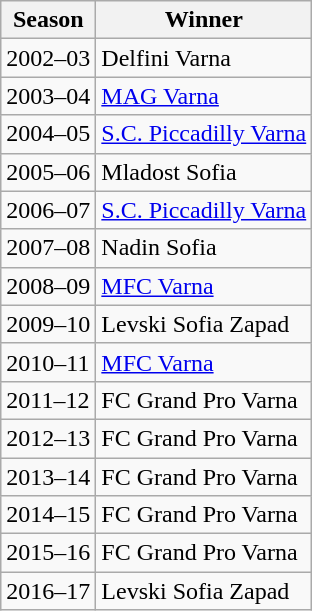<table class="wikitable sortable">
<tr>
<th>Season</th>
<th>Winner</th>
</tr>
<tr>
<td>2002–03</td>
<td>Delfini Varna</td>
</tr>
<tr>
<td>2003–04</td>
<td><a href='#'>MAG Varna</a></td>
</tr>
<tr>
<td>2004–05</td>
<td><a href='#'>S.C. Piccadilly Varna</a></td>
</tr>
<tr>
<td>2005–06</td>
<td>Mladost Sofia</td>
</tr>
<tr>
<td>2006–07</td>
<td><a href='#'>S.C. Piccadilly Varna</a></td>
</tr>
<tr>
<td>2007–08</td>
<td>Nadin Sofia</td>
</tr>
<tr>
<td>2008–09</td>
<td><a href='#'>MFC Varna</a></td>
</tr>
<tr>
<td>2009–10</td>
<td>Levski Sofia Zapad</td>
</tr>
<tr>
<td>2010–11</td>
<td><a href='#'>MFC Varna</a></td>
</tr>
<tr>
<td>2011–12</td>
<td>FC Grand Pro Varna</td>
</tr>
<tr>
<td>2012–13</td>
<td>FC Grand Pro Varna</td>
</tr>
<tr>
<td>2013–14</td>
<td>FC Grand Pro Varna</td>
</tr>
<tr>
<td>2014–15</td>
<td>FC Grand Pro Varna</td>
</tr>
<tr>
<td>2015–16</td>
<td>FC Grand Pro Varna</td>
</tr>
<tr>
<td>2016–17</td>
<td>Levski Sofia Zapad</td>
</tr>
</table>
